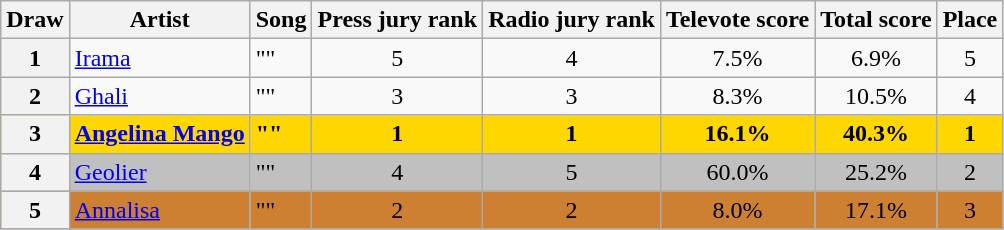<table class="wikitable sortable plainrowheaders" style="text-align:center">
<tr>
<th>Draw</th>
<th>Artist</th>
<th>Song</th>
<th>Press jury rank</th>
<th>Radio jury rank</th>
<th>Televote score</th>
<th>Total score</th>
<th>Place</th>
</tr>
<tr>
<th scope="row" style="text-align:center">1</th>
<td align="left"><a href='#'>Irama</a></td>
<td align="left">""</td>
<td>5</td>
<td>4</td>
<td>7.5%</td>
<td>6.9%</td>
<td>5</td>
</tr>
<tr>
<th scope="row" style="text-align:center">2</th>
<td align="left"><a href='#'>Ghali</a></td>
<td align="left">""</td>
<td>3</td>
<td>3</td>
<td>8.3%</td>
<td>10.5%</td>
<td>4</td>
</tr>
<tr style="font-weight:bold; background:gold">
<th scope="row" style="text-align:center">3</th>
<td align="left"><a href='#'>Angelina Mango</a></td>
<td align="left">""</td>
<td>1</td>
<td>1</td>
<td>16.1%</td>
<td>40.3%</td>
<td>1</td>
</tr>
<tr bgcolor="silver">
<th scope="row" style="text-align:center">4</th>
<td align="left"><a href='#'>Geolier</a></td>
<td align="left">""</td>
<td>4</td>
<td>5</td>
<td>60.0%</td>
<td>25.2%</td>
<td>2</td>
</tr>
<tr bgcolor="#Cd7f32">
<th scope="row" style="text-align:center">5</th>
<td align="left"><a href='#'>Annalisa</a></td>
<td align="left">""</td>
<td>2</td>
<td>2</td>
<td>8.0%</td>
<td>17.1%</td>
<td>3</td>
</tr>
</table>
